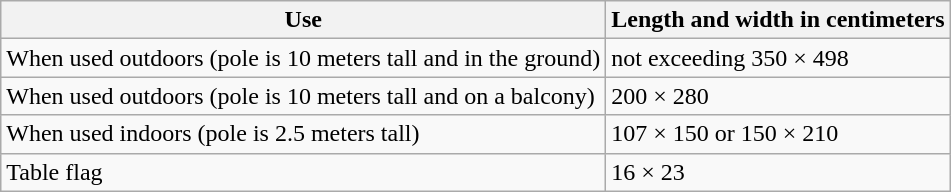<table class="wikitable">
<tr>
<th>Use</th>
<th>Length and width in centimeters</th>
</tr>
<tr>
<td>When used outdoors (pole is 10 meters tall and in the ground)</td>
<td>not exceeding 350 × 498</td>
</tr>
<tr>
<td>When used outdoors (pole is 10 meters tall and on a balcony)</td>
<td>200 × 280</td>
</tr>
<tr>
<td>When used indoors (pole is 2.5 meters tall)</td>
<td>107 × 150 or 150 × 210</td>
</tr>
<tr>
<td>Table flag</td>
<td>16 × 23</td>
</tr>
</table>
